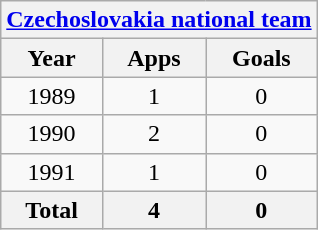<table class="wikitable" style="text-align:center">
<tr>
<th colspan=3><a href='#'>Czechoslovakia national team</a></th>
</tr>
<tr>
<th>Year</th>
<th>Apps</th>
<th>Goals</th>
</tr>
<tr>
<td>1989</td>
<td>1</td>
<td>0</td>
</tr>
<tr>
<td>1990</td>
<td>2</td>
<td>0</td>
</tr>
<tr>
<td>1991</td>
<td>1</td>
<td>0</td>
</tr>
<tr>
<th>Total</th>
<th>4</th>
<th>0</th>
</tr>
</table>
